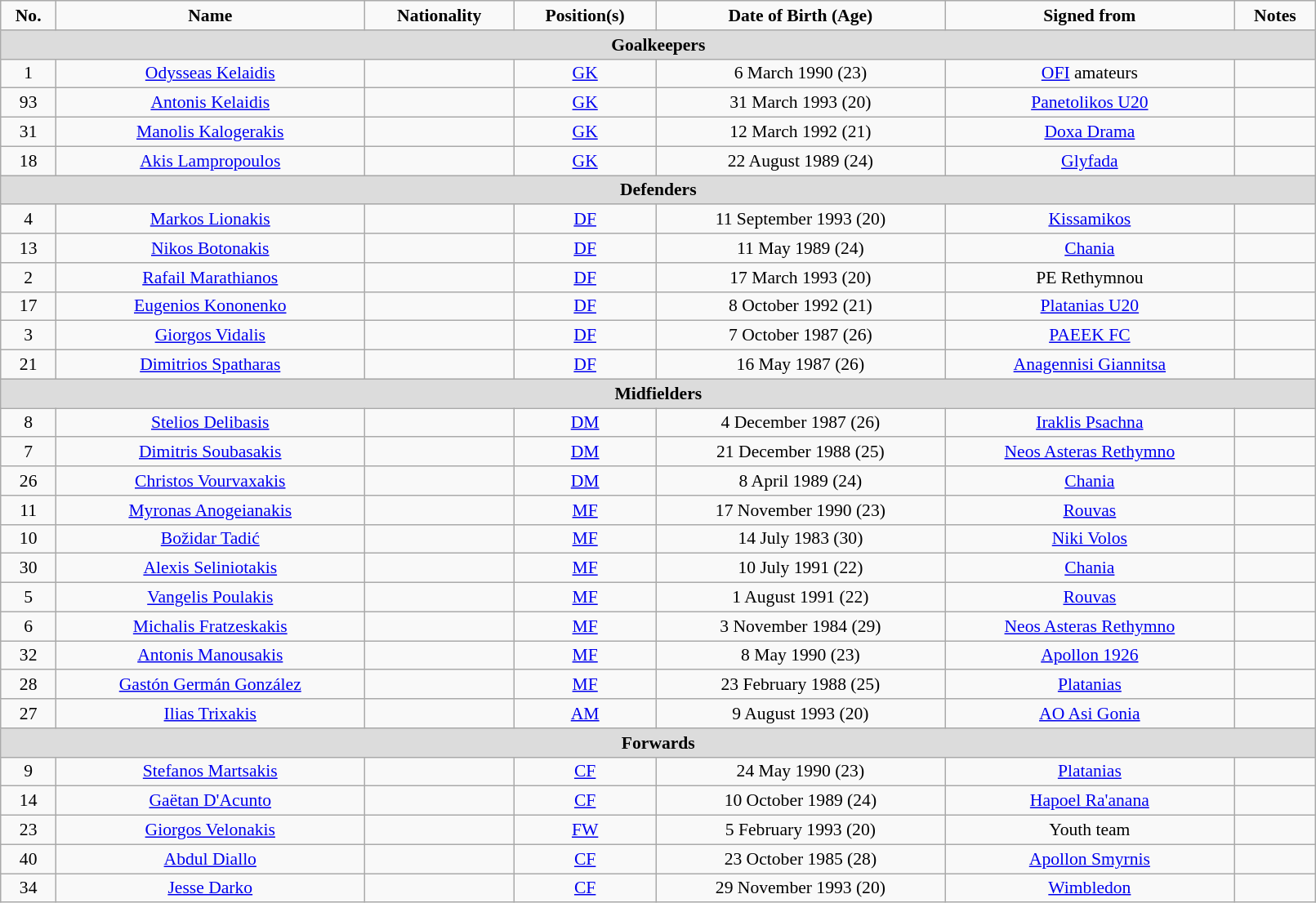<table class="wikitable" style="text-align:center; font-size:90%; width:85%;">
<tr>
<td><strong>No.</strong></td>
<td><strong>Name</strong></td>
<td><strong>Nationality</strong></td>
<td><strong>Position(s)</strong></td>
<td><strong>Date of Birth (Age)</strong></td>
<td><strong>Signed from</strong></td>
<td><strong>Notes</strong></td>
</tr>
<tr>
<th colspan="7" style="background:#dcdcdc; text-align:center;">Goalkeepers</th>
</tr>
<tr>
<td>1</td>
<td><a href='#'>Odysseas Kelaidis</a></td>
<td></td>
<td><a href='#'>GK</a></td>
<td>6 March 1990 (23)</td>
<td> <a href='#'>OFI</a> amateurs</td>
<td></td>
</tr>
<tr>
<td>93</td>
<td><a href='#'>Antonis Kelaidis</a></td>
<td></td>
<td><a href='#'>GK</a></td>
<td>31 March 1993 (20)</td>
<td> <a href='#'>Panetolikos U20</a></td>
<td></td>
</tr>
<tr>
<td>31</td>
<td><a href='#'>Manolis Kalogerakis</a></td>
<td></td>
<td><a href='#'>GK</a></td>
<td>12 March 1992 (21)</td>
<td> <a href='#'>Doxa Drama</a></td>
<td></td>
</tr>
<tr>
<td>18</td>
<td><a href='#'>Akis Lampropoulos</a></td>
<td></td>
<td><a href='#'>GK</a></td>
<td>22 August 1989 (24)</td>
<td> <a href='#'>Glyfada</a></td>
<td></td>
</tr>
<tr>
<th colspan="7" style="background:#dcdcdc; text-align:center;">Defenders</th>
</tr>
<tr>
<td>4</td>
<td><a href='#'>Markos Lionakis</a></td>
<td></td>
<td><a href='#'>DF</a></td>
<td>11 September 1993 (20)</td>
<td> <a href='#'>Kissamikos</a></td>
<td></td>
</tr>
<tr>
<td>13</td>
<td><a href='#'>Nikos Botonakis</a></td>
<td></td>
<td><a href='#'>DF</a></td>
<td>11 May 1989 (24)</td>
<td> <a href='#'>Chania</a></td>
<td></td>
</tr>
<tr>
<td>2</td>
<td><a href='#'>Rafail Marathianos</a></td>
<td></td>
<td><a href='#'>DF</a></td>
<td>17 March 1993 (20)</td>
<td> PE Rethymnou</td>
<td></td>
</tr>
<tr>
<td>17</td>
<td><a href='#'>Eugenios Kononenko</a></td>
<td></td>
<td><a href='#'>DF</a></td>
<td>8 October 1992 (21)</td>
<td> <a href='#'>Platanias U20</a></td>
<td></td>
</tr>
<tr>
<td>3</td>
<td><a href='#'>Giorgos Vidalis</a></td>
<td></td>
<td><a href='#'>DF</a></td>
<td>7 October 1987 (26)</td>
<td> <a href='#'>PAEEK FC</a></td>
<td></td>
</tr>
<tr>
<td>21</td>
<td><a href='#'>Dimitrios Spatharas</a></td>
<td></td>
<td><a href='#'>DF</a></td>
<td>16 May 1987 (26)</td>
<td> <a href='#'>Anagennisi Giannitsa</a></td>
<td></td>
</tr>
<tr>
<th colspan="7" style="background:#dcdcdc; text-align:center;">Midfielders</th>
</tr>
<tr>
<td>8</td>
<td><a href='#'>Stelios Delibasis</a></td>
<td></td>
<td><a href='#'>DM</a></td>
<td>4 December 1987 (26)</td>
<td> <a href='#'>Iraklis Psachna</a></td>
<td></td>
</tr>
<tr>
<td>7</td>
<td><a href='#'>Dimitris Soubasakis</a></td>
<td></td>
<td><a href='#'>DM</a></td>
<td>21 December 1988 (25)</td>
<td> <a href='#'>Neos Asteras Rethymno</a></td>
<td></td>
</tr>
<tr>
<td>26</td>
<td><a href='#'>Christos Vourvaxakis</a></td>
<td></td>
<td><a href='#'>DM</a></td>
<td>8 April 1989 (24)</td>
<td> <a href='#'>Chania</a></td>
<td></td>
</tr>
<tr>
<td>11</td>
<td><a href='#'>Myronas Anogeianakis</a></td>
<td></td>
<td><a href='#'>MF</a></td>
<td>17 November 1990 (23)</td>
<td> <a href='#'>Rouvas</a></td>
<td></td>
</tr>
<tr>
<td>10</td>
<td><a href='#'>Božidar Tadić</a></td>
<td></td>
<td><a href='#'>MF</a></td>
<td>14 July 1983 (30)</td>
<td> <a href='#'>Niki Volos</a></td>
<td></td>
</tr>
<tr>
<td>30</td>
<td><a href='#'>Alexis Seliniotakis</a></td>
<td></td>
<td><a href='#'>MF</a></td>
<td>10 July 1991 (22)</td>
<td> <a href='#'>Chania</a></td>
<td></td>
</tr>
<tr>
<td>5</td>
<td><a href='#'>Vangelis Poulakis</a></td>
<td></td>
<td><a href='#'>MF</a></td>
<td>1 August 1991 (22)</td>
<td> <a href='#'>Rouvas</a></td>
<td></td>
</tr>
<tr>
<td>6</td>
<td><a href='#'>Michalis Fratzeskakis</a></td>
<td></td>
<td><a href='#'>MF</a></td>
<td>3 November 1984 (29)</td>
<td> <a href='#'>Neos Asteras Rethymno</a></td>
<td></td>
</tr>
<tr>
<td>32</td>
<td><a href='#'>Antonis Manousakis</a></td>
<td></td>
<td><a href='#'>MF</a></td>
<td>8 May 1990 (23)</td>
<td> <a href='#'>Apollon 1926</a></td>
<td></td>
</tr>
<tr>
<td>28</td>
<td><a href='#'>Gastón Germán González</a></td>
<td></td>
<td><a href='#'>MF</a></td>
<td>23 February 1988 (25)</td>
<td> <a href='#'>Platanias</a></td>
<td></td>
</tr>
<tr>
<td>27</td>
<td><a href='#'>Ilias Trixakis</a></td>
<td></td>
<td><a href='#'>AM</a></td>
<td>9 August 1993 (20)</td>
<td> <a href='#'>AO Asi Gonia</a></td>
<td></td>
</tr>
<tr>
<th colspan="7" style="background:#dcdcdc; text-align:center;">Forwards</th>
</tr>
<tr>
<td>9</td>
<td><a href='#'>Stefanos Martsakis</a></td>
<td></td>
<td><a href='#'>CF</a></td>
<td>24 May 1990 (23)</td>
<td> <a href='#'>Platanias</a></td>
<td></td>
</tr>
<tr>
<td>14</td>
<td><a href='#'>Gaëtan D'Acunto</a></td>
<td></td>
<td><a href='#'>CF</a></td>
<td>10 October 1989 (24)</td>
<td> <a href='#'>Hapoel Ra'anana</a></td>
<td></td>
</tr>
<tr>
<td>23</td>
<td><a href='#'>Giorgos Velonakis</a></td>
<td></td>
<td><a href='#'>FW</a></td>
<td>5 February 1993 (20)</td>
<td>Youth team</td>
<td></td>
</tr>
<tr>
<td>40</td>
<td><a href='#'>Abdul Diallo</a></td>
<td></td>
<td><a href='#'>CF</a></td>
<td>23 October 1985 (28)</td>
<td> <a href='#'>Apollon Smyrnis</a></td>
<td></td>
</tr>
<tr>
<td>34</td>
<td><a href='#'>Jesse Darko</a></td>
<td></td>
<td><a href='#'>CF</a></td>
<td>29 November 1993 (20)</td>
<td> <a href='#'>Wimbledon</a></td>
<td></td>
</tr>
</table>
